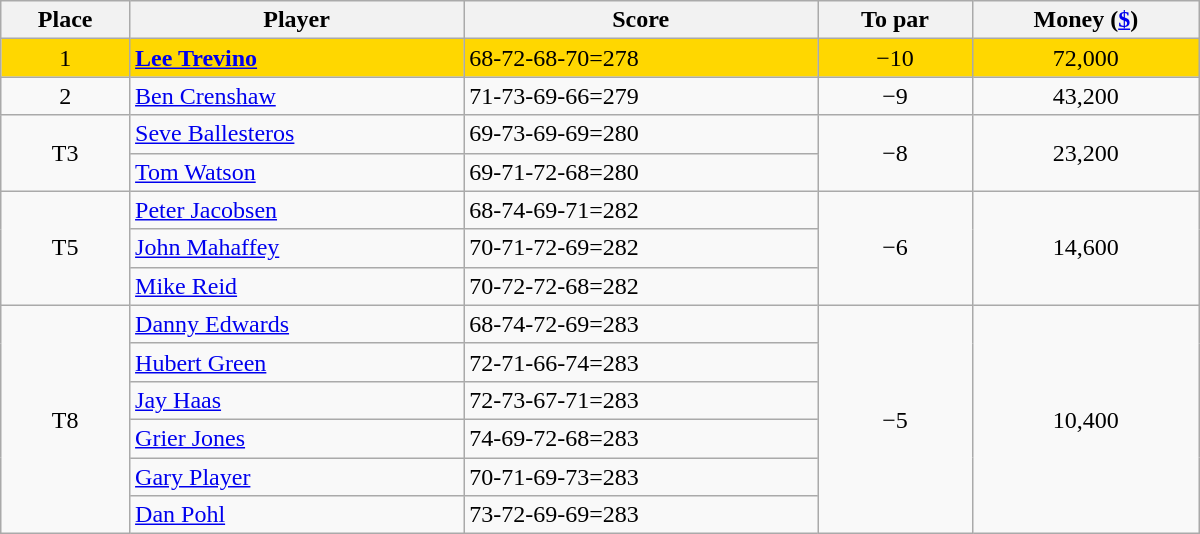<table class="wikitable" style="width:50em;margin-bottom:0;">
<tr>
<th>Place</th>
<th>Player</th>
<th>Score</th>
<th>To par</th>
<th>Money (<a href='#'>$</a>)</th>
</tr>
<tr style="background:gold">
<td align=center>1</td>
<td> <strong><a href='#'>Lee Trevino</a></strong></td>
<td>68-72-68-70=278</td>
<td align=center>−10</td>
<td align=center>72,000</td>
</tr>
<tr>
<td align=center>2</td>
<td> <a href='#'>Ben Crenshaw</a></td>
<td>71-73-69-66=279</td>
<td align=center>−9</td>
<td align=center>43,200</td>
</tr>
<tr>
<td rowspan=2 align=center>T3</td>
<td> <a href='#'>Seve Ballesteros</a></td>
<td>69-73-69-69=280</td>
<td rowspan=2 align=center>−8</td>
<td rowspan=2 align=center>23,200</td>
</tr>
<tr>
<td> <a href='#'>Tom Watson</a></td>
<td>69-71-72-68=280</td>
</tr>
<tr>
<td rowspan=3 align=center>T5</td>
<td> <a href='#'>Peter Jacobsen</a></td>
<td>68-74-69-71=282</td>
<td rowspan=3 align=center>−6</td>
<td rowspan=3 align=center>14,600</td>
</tr>
<tr>
<td> <a href='#'>John Mahaffey</a></td>
<td>70-71-72-69=282</td>
</tr>
<tr>
<td> <a href='#'>Mike Reid</a></td>
<td>70-72-72-68=282</td>
</tr>
<tr>
<td rowspan=6 align=center>T8</td>
<td> <a href='#'>Danny Edwards</a></td>
<td>68-74-72-69=283</td>
<td rowspan=6 align=center>−5</td>
<td rowspan=6 align=center>10,400</td>
</tr>
<tr>
<td> <a href='#'>Hubert Green</a></td>
<td>72-71-66-74=283</td>
</tr>
<tr>
<td> <a href='#'>Jay Haas</a></td>
<td>72-73-67-71=283</td>
</tr>
<tr>
<td> <a href='#'>Grier Jones</a></td>
<td>74-69-72-68=283</td>
</tr>
<tr>
<td> <a href='#'>Gary Player</a></td>
<td>70-71-69-73=283</td>
</tr>
<tr>
<td> <a href='#'>Dan Pohl</a></td>
<td>73-72-69-69=283</td>
</tr>
</table>
